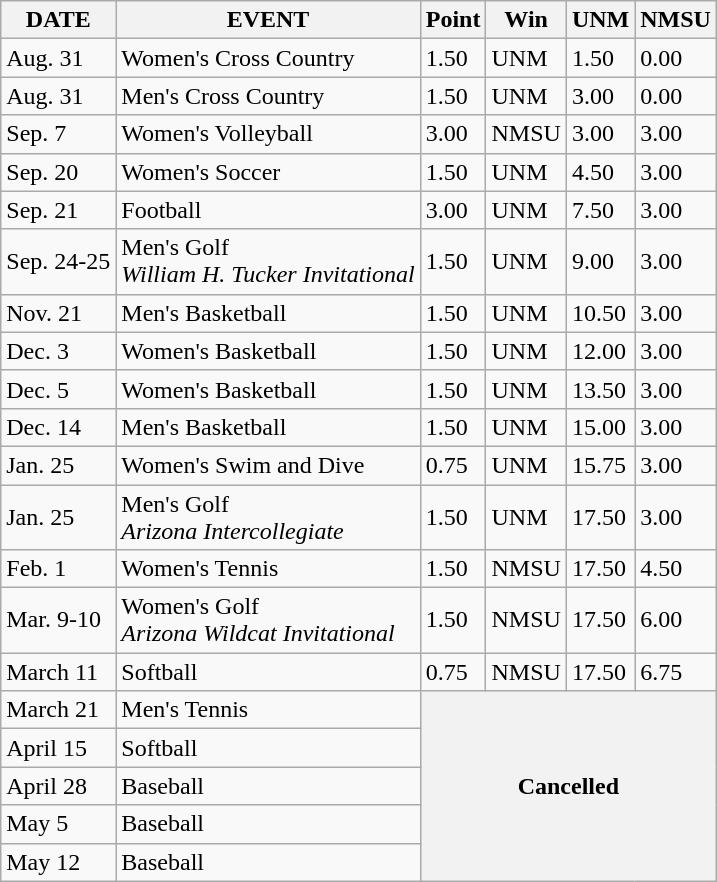<table class="wikitable">
<tr>
<th>DATE</th>
<th>EVENT</th>
<th>Point</th>
<th>Win</th>
<th>UNM</th>
<th>NMSU</th>
</tr>
<tr>
<td>Aug. 31</td>
<td>Women's Cross Country</td>
<td>1.50</td>
<td>UNM</td>
<td>1.50</td>
<td>0.00</td>
</tr>
<tr>
<td>Aug. 31</td>
<td>Men's Cross Country</td>
<td>1.50</td>
<td>UNM</td>
<td>3.00</td>
<td>0.00</td>
</tr>
<tr>
<td>Sep. 7</td>
<td>Women's Volleyball</td>
<td>3.00</td>
<td>NMSU</td>
<td>3.00</td>
<td>3.00</td>
</tr>
<tr>
<td>Sep. 20</td>
<td>Women's Soccer</td>
<td>1.50</td>
<td>UNM</td>
<td>4.50</td>
<td>3.00</td>
</tr>
<tr>
<td>Sep. 21</td>
<td>Football</td>
<td>3.00</td>
<td>UNM</td>
<td>7.50</td>
<td>3.00</td>
</tr>
<tr>
<td>Sep. 24-25</td>
<td>Men's Golf<br><em>William H. Tucker Invitational</em></td>
<td>1.50</td>
<td>UNM</td>
<td>9.00</td>
<td>3.00</td>
</tr>
<tr>
<td>Nov. 21</td>
<td>Men's Basketball</td>
<td>1.50</td>
<td>UNM</td>
<td>10.50</td>
<td>3.00</td>
</tr>
<tr>
<td>Dec. 3</td>
<td>Women's Basketball</td>
<td>1.50</td>
<td>UNM</td>
<td>12.00</td>
<td>3.00</td>
</tr>
<tr>
<td>Dec. 5</td>
<td>Women's Basketball</td>
<td>1.50</td>
<td>UNM</td>
<td>13.50</td>
<td>3.00</td>
</tr>
<tr>
<td>Dec. 14</td>
<td>Men's Basketball</td>
<td>1.50</td>
<td>UNM</td>
<td>15.00</td>
<td>3.00</td>
</tr>
<tr>
<td>Jan. 25</td>
<td>Women's Swim and Dive</td>
<td>0.75</td>
<td>UNM</td>
<td>15.75</td>
<td>3.00</td>
</tr>
<tr>
<td>Jan. 25</td>
<td>Men's Golf<br><em>Arizona Intercollegiate</em></td>
<td>1.50</td>
<td>UNM</td>
<td>17.50</td>
<td>3.00</td>
</tr>
<tr>
<td>Feb. 1</td>
<td>Women's Tennis</td>
<td>1.50</td>
<td>NMSU</td>
<td>17.50</td>
<td>4.50</td>
</tr>
<tr>
<td>Mar. 9-10</td>
<td>Women's Golf<br><em>Arizona Wildcat Invitational</em></td>
<td>1.50</td>
<td>NMSU</td>
<td>17.50</td>
<td>6.00</td>
</tr>
<tr>
<td>March 11</td>
<td>Softball</td>
<td>0.75</td>
<td>NMSU</td>
<td>17.50</td>
<td>6.75</td>
</tr>
<tr>
<td>March 21</td>
<td>Men's Tennis</td>
<th colspan="4" rowspan="5"><strong>Cancelled</strong></th>
</tr>
<tr>
<td>April 15</td>
<td>Softball</td>
</tr>
<tr>
<td>April 28</td>
<td>Baseball</td>
</tr>
<tr>
<td>May 5</td>
<td>Baseball</td>
</tr>
<tr>
<td>May 12</td>
<td>Baseball</td>
</tr>
</table>
